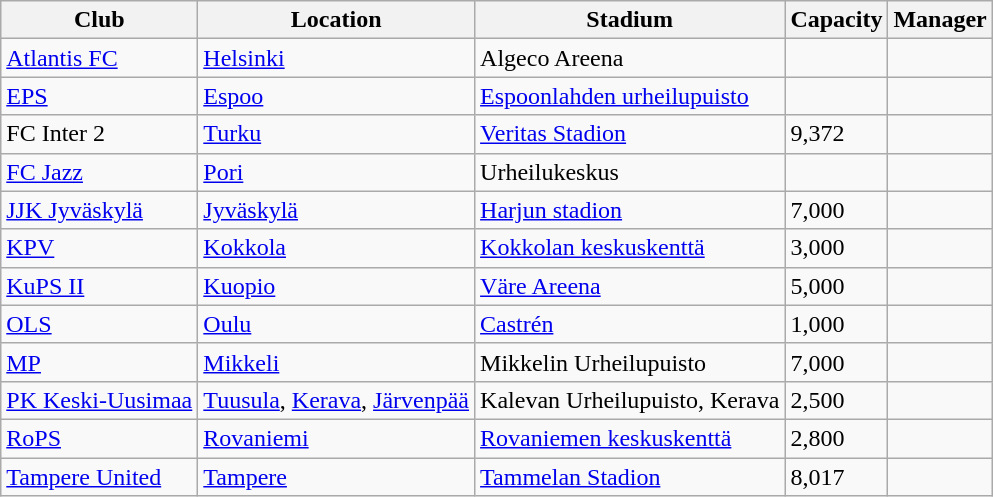<table class="wikitable sortable">
<tr>
<th>Club</th>
<th>Location</th>
<th>Stadium</th>
<th>Capacity</th>
<th>Manager</th>
</tr>
<tr --->
<td><a href='#'>Atlantis FC</a></td>
<td><a href='#'>Helsinki</a></td>
<td>Algeco Areena</td>
<td></td>
<td> </td>
</tr>
<tr --->
<td><a href='#'>EPS</a></td>
<td><a href='#'>Espoo</a></td>
<td><a href='#'>Espoonlahden urheilupuisto</a></td>
<td></td>
<td> </td>
</tr>
<tr --->
<td>FC Inter 2</td>
<td><a href='#'>Turku</a></td>
<td><a href='#'>Veritas Stadion</a></td>
<td>9,372</td>
<td> </td>
</tr>
<tr --->
<td><a href='#'>FC Jazz</a></td>
<td><a href='#'>Pori</a></td>
<td>Urheilukeskus</td>
<td></td>
<td> </td>
</tr>
<tr --->
<td><a href='#'>JJK Jyväskylä</a></td>
<td><a href='#'>Jyväskylä</a></td>
<td><a href='#'>Harjun stadion</a></td>
<td>7,000</td>
<td> </td>
</tr>
<tr --->
<td><a href='#'>KPV</a></td>
<td><a href='#'>Kokkola</a></td>
<td><a href='#'>Kokkolan keskuskenttä</a></td>
<td>3,000</td>
<td> </td>
</tr>
<tr --->
<td><a href='#'>KuPS II</a></td>
<td><a href='#'>Kuopio</a></td>
<td><a href='#'>Väre Areena</a></td>
<td>5,000</td>
<td> </td>
</tr>
<tr --->
<td><a href='#'>OLS</a></td>
<td><a href='#'>Oulu</a></td>
<td><a href='#'>Castrén</a></td>
<td>1,000</td>
<td> </td>
</tr>
<tr --->
<td><a href='#'>MP</a></td>
<td><a href='#'>Mikkeli</a></td>
<td>Mikkelin Urheilupuisto</td>
<td>7,000</td>
<td> </td>
</tr>
<tr --->
<td><a href='#'>PK Keski-Uusimaa</a></td>
<td><a href='#'>Tuusula</a>, <a href='#'>Kerava</a>, <a href='#'>Järvenpää</a></td>
<td>Kalevan Urheilupuisto, Kerava</td>
<td>2,500</td>
<td> </td>
</tr>
<tr --->
<td><a href='#'>RoPS</a></td>
<td><a href='#'>Rovaniemi</a></td>
<td><a href='#'>Rovaniemen keskuskenttä</a></td>
<td>2,800</td>
<td> </td>
</tr>
<tr --->
<td><a href='#'>Tampere United</a></td>
<td><a href='#'>Tampere</a></td>
<td><a href='#'>Tammelan Stadion</a></td>
<td>8,017</td>
<td> </td>
</tr>
</table>
